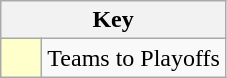<table class="wikitable" style="text-align: center;">
<tr>
<th colspan=2>Key</th>
</tr>
<tr>
<td style="background:#ffffcc; width:20px;"></td>
<td align=left>Teams to Playoffs</td>
</tr>
</table>
